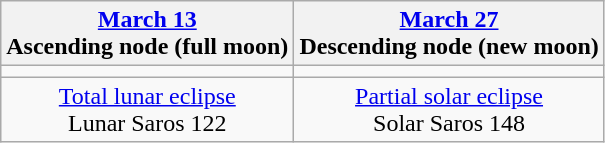<table class="wikitable">
<tr>
<th><a href='#'>March 13</a><br>Ascending node (full moon)</th>
<th><a href='#'>March 27</a><br>Descending node (new moon)<br></th>
</tr>
<tr>
<td></td>
<td></td>
</tr>
<tr align=center>
<td><a href='#'>Total lunar eclipse</a><br>Lunar Saros 122</td>
<td><a href='#'>Partial solar eclipse</a><br>Solar Saros 148</td>
</tr>
</table>
